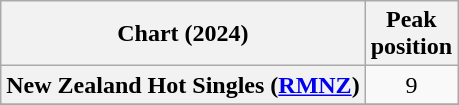<table class="wikitable sortable plainrowheaders" style="text-align:center">
<tr>
<th scope="col">Chart (2024)</th>
<th scope="col">Peak<br>position</th>
</tr>
<tr>
<th scope="row">New Zealand Hot Singles (<a href='#'>RMNZ</a>)</th>
<td>9</td>
</tr>
<tr>
</tr>
<tr>
</tr>
</table>
